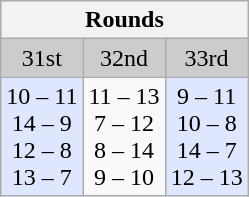<table class="wikitable">
<tr>
<th colspan="3">Rounds</th>
</tr>
<tr>
<td align="center" bgcolor="#CCCCCC">31st</td>
<td align="center" bgcolor="#CCCCCC">32nd</td>
<td align="center" bgcolor="#CCCCCC">33rd</td>
</tr>
<tr>
<td align="center" bgcolor="#DFE7FF">10 – 11<br>14 – 9<br>12 – 8<br>13 – 7</td>
<td align="center">11 – 13<br>7 – 12<br>8 – 14<br>9 – 10</td>
<td align="center" bgcolor="#DFE7FF">9 – 11<br>10 – 8<br>14 – 7<br>12 – 13</td>
</tr>
</table>
